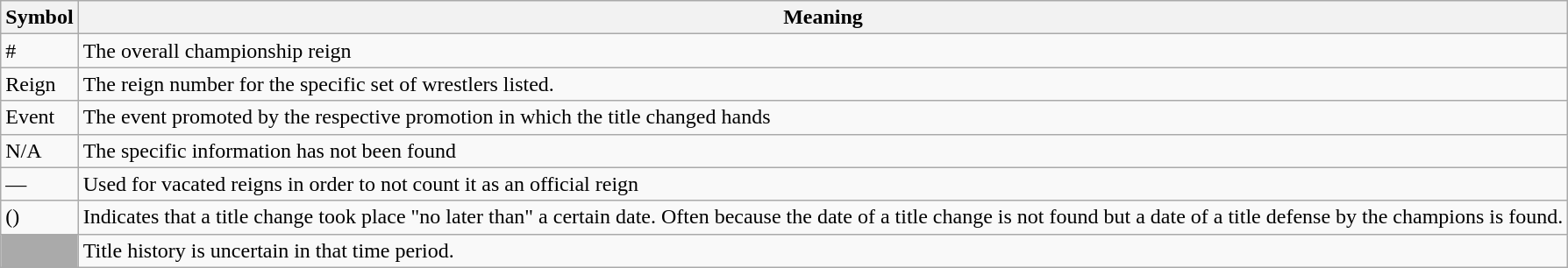<table class="wikitable">
<tr>
<th>Symbol</th>
<th>Meaning</th>
</tr>
<tr>
<td>#</td>
<td>The overall championship reign</td>
</tr>
<tr>
<td>Reign</td>
<td>The reign number for the specific set of wrestlers listed.</td>
</tr>
<tr>
<td>Event</td>
<td>The event promoted by the respective promotion in which the title changed hands</td>
</tr>
<tr>
<td>N/A</td>
<td>The specific information has not been found</td>
</tr>
<tr>
<td>—</td>
<td>Used for vacated reigns in order to not count it as an official reign</td>
</tr>
<tr>
<td>()</td>
<td>Indicates that a title change took place "no later than" a certain date. Often because the date of a title change is not found but a date of a title defense by the champions is found.</td>
</tr>
<tr>
<td style="background: #aaaaaa;"> </td>
<td>Title history is uncertain in that time period.</td>
</tr>
</table>
